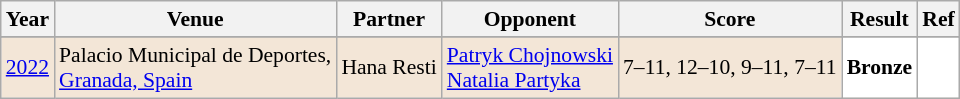<table class="sortable wikitable" style="font-size: 90%;">
<tr>
<th>Year</th>
<th>Venue</th>
<th>Partner</th>
<th>Opponent</th>
<th>Score</th>
<th>Result</th>
<th>Ref</th>
</tr>
<tr>
</tr>
<tr style="background:#F3E6D7">
<td align="center"><a href='#'>2022</a></td>
<td align="left">Palacio Municipal de Deportes,<br> <a href='#'>Granada, Spain</a></td>
<td align="left"> Hana Resti</td>
<td align="left"> <a href='#'>Patryk Chojnowski</a><br> <a href='#'>Natalia Partyka</a></td>
<td align="left">7–11, 12–10, 9–11, 7–11</td>
<td style="text-align:left; background:white"> <strong>Bronze</strong></td>
<td style="text-align:center; background:white"></td>
</tr>
</table>
